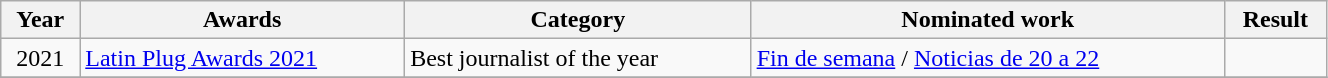<table class="wikitable plainrowheaders" style="width:70%;">
<tr>
<th scope="col" style="width:%;">Year</th>
<th scope="col" style="width:%;">Awards</th>
<th scope="col" style="width:%;">Category</th>
<th scope="col" style="width:%;">Nominated work</th>
<th scope="col" style="width:%;">Result</th>
</tr>
<tr>
<td align=center>2021</td>
<td><a href='#'>Latin Plug Awards 2021</a></td>
<td>Best journalist of the year</td>
<td><a href='#'>Fin de semana</a> / <a href='#'>Noticias de 20 a 22</a></td>
<td></td>
</tr>
<tr>
</tr>
</table>
